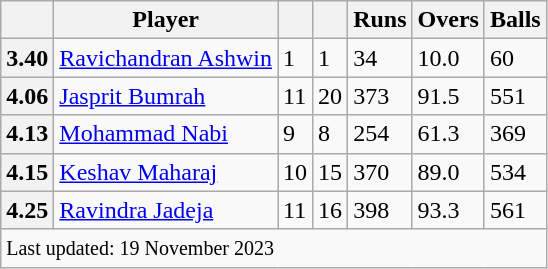<table class="wikitable sortable">
<tr>
<th></th>
<th>Player</th>
<th></th>
<th></th>
<th>Runs</th>
<th>Overs</th>
<th>Balls</th>
</tr>
<tr>
<th scope=row>3.40</th>
<td> <a href='#'>Ravichandran Ashwin</a></td>
<td>1</td>
<td>1</td>
<td>34</td>
<td>10.0</td>
<td>60</td>
</tr>
<tr>
<th scope=row>4.06</th>
<td> <a href='#'>Jasprit Bumrah</a></td>
<td>11</td>
<td>20</td>
<td>373</td>
<td>91.5</td>
<td>551</td>
</tr>
<tr>
<th scope=row>4.13</th>
<td> <a href='#'>Mohammad Nabi</a></td>
<td>9</td>
<td>8</td>
<td>254</td>
<td>61.3</td>
<td>369</td>
</tr>
<tr>
<th scope=row>4.15</th>
<td> <a href='#'>Keshav Maharaj</a></td>
<td>10</td>
<td>15</td>
<td>370</td>
<td>89.0</td>
<td>534</td>
</tr>
<tr>
<th scope=row>4.25</th>
<td> <a href='#'>Ravindra Jadeja</a></td>
<td>11</td>
<td>16</td>
<td>398</td>
<td>93.3</td>
<td>561</td>
</tr>
<tr>
<td colspan="7"><small>Last updated: 19 November 2023</small></td>
</tr>
</table>
